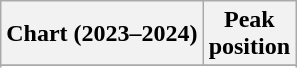<table class="wikitable sortable plainrowheaders" style="text-align:center">
<tr>
<th scope="col">Chart (2023–2024)</th>
<th scope="col">Peak<br>position</th>
</tr>
<tr>
</tr>
<tr>
</tr>
<tr>
</tr>
<tr>
</tr>
<tr>
</tr>
</table>
